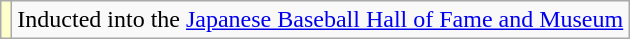<table class="wikitable plainrowheaders">
<tr>
<th scope="row" style="background-color:#ffffcc"></th>
<td>Inducted into the <a href='#'>Japanese Baseball Hall of Fame and Museum</a></td>
</tr>
</table>
